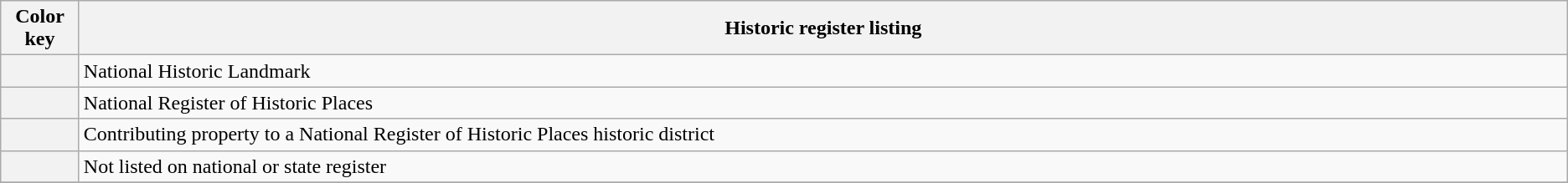<table class="wikitable">
<tr>
<th style="width:5%;"><strong>Color key</strong></th>
<th style="width:95%;"><strong>Historic register listing</strong></th>
</tr>
<tr>
<th></th>
<td>National Historic Landmark</td>
</tr>
<tr>
<th></th>
<td>National Register of Historic Places</td>
</tr>
<tr>
<th></th>
<td>Contributing property to a National Register of Historic Places historic district</td>
</tr>
<tr>
<th></th>
<td>Not listed on national or state register</td>
</tr>
<tr>
</tr>
</table>
